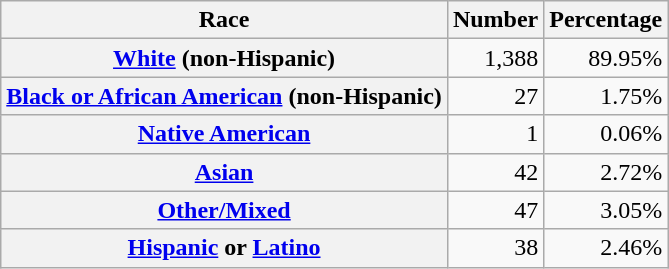<table class="wikitable" style="text-align:right">
<tr>
<th scope="col">Race</th>
<th scope="col">Number</th>
<th scope="col">Percentage</th>
</tr>
<tr>
<th scope="row"><a href='#'>White</a> (non-Hispanic)</th>
<td>1,388</td>
<td>89.95%</td>
</tr>
<tr>
<th scope="row"><a href='#'>Black or African American</a> (non-Hispanic)</th>
<td>27</td>
<td>1.75%</td>
</tr>
<tr>
<th scope="row"><a href='#'>Native American</a></th>
<td>1</td>
<td>0.06%</td>
</tr>
<tr>
<th scope="row"><a href='#'>Asian</a></th>
<td>42</td>
<td>2.72%</td>
</tr>
<tr>
<th scope="row"><a href='#'>Other/Mixed</a></th>
<td>47</td>
<td>3.05%</td>
</tr>
<tr>
<th scope="row"><a href='#'>Hispanic</a> or <a href='#'>Latino</a></th>
<td>38</td>
<td>2.46%</td>
</tr>
</table>
